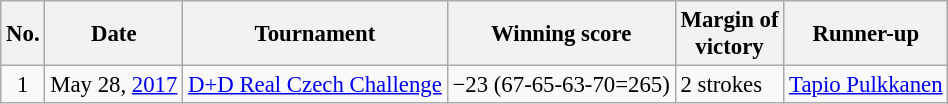<table class="wikitable" style="font-size:95%;">
<tr>
<th>No.</th>
<th>Date</th>
<th>Tournament</th>
<th>Winning score</th>
<th>Margin of<br>victory</th>
<th>Runner-up</th>
</tr>
<tr>
<td align=center>1</td>
<td>May 28, <a href='#'>2017</a></td>
<td><a href='#'>D+D Real Czech Challenge</a></td>
<td>−23 (67-65-63-70=265)</td>
<td>2 strokes</td>
<td> <a href='#'>Tapio Pulkkanen</a></td>
</tr>
</table>
